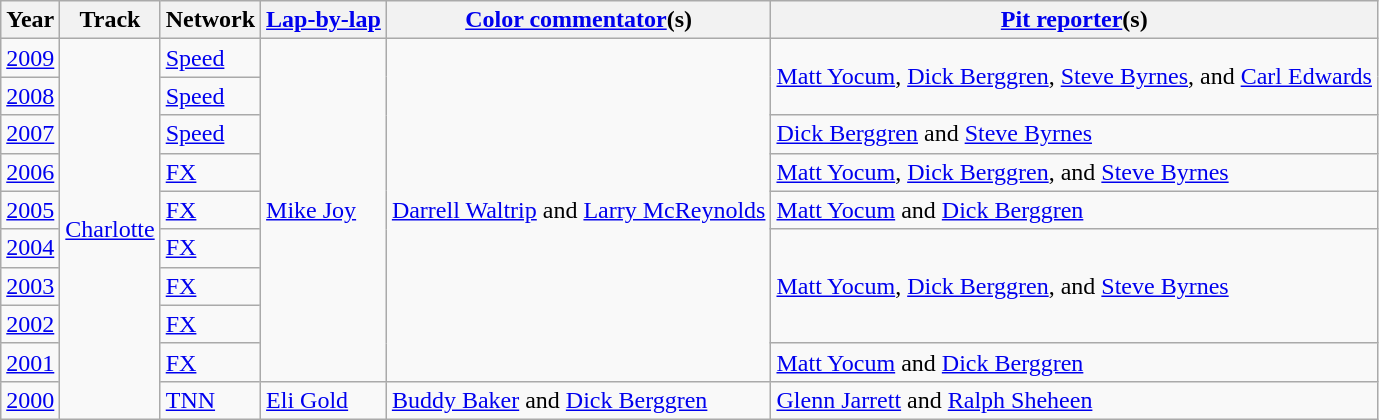<table class="wikitable">
<tr>
<th>Year</th>
<th>Track</th>
<th>Network</th>
<th><a href='#'>Lap-by-lap</a></th>
<th><a href='#'>Color commentator</a>(s)</th>
<th><a href='#'>Pit reporter</a>(s)</th>
</tr>
<tr>
<td><a href='#'>2009</a></td>
<td rowspan="10"><a href='#'>Charlotte</a></td>
<td><a href='#'>Speed</a></td>
<td rowspan=9><a href='#'>Mike Joy</a></td>
<td rowspan=9><a href='#'>Darrell Waltrip</a> and <a href='#'>Larry McReynolds</a></td>
<td rowspan=2><a href='#'>Matt Yocum</a>, <a href='#'>Dick Berggren</a>, <a href='#'>Steve Byrnes</a>, and <a href='#'>Carl Edwards</a></td>
</tr>
<tr>
<td><a href='#'>2008</a></td>
<td><a href='#'>Speed</a></td>
</tr>
<tr>
<td><a href='#'>2007</a></td>
<td><a href='#'>Speed</a></td>
<td><a href='#'>Dick Berggren</a> and <a href='#'>Steve Byrnes</a></td>
</tr>
<tr>
<td><a href='#'>2006</a></td>
<td><a href='#'>FX</a></td>
<td><a href='#'>Matt Yocum</a>, <a href='#'>Dick Berggren</a>, and <a href='#'>Steve Byrnes</a></td>
</tr>
<tr>
<td><a href='#'>2005</a></td>
<td><a href='#'>FX</a></td>
<td><a href='#'>Matt Yocum</a> and <a href='#'>Dick Berggren</a></td>
</tr>
<tr>
<td><a href='#'>2004</a></td>
<td><a href='#'>FX</a></td>
<td rowspan=3><a href='#'>Matt Yocum</a>, <a href='#'>Dick Berggren</a>, and <a href='#'>Steve Byrnes</a></td>
</tr>
<tr>
<td><a href='#'>2003</a></td>
<td><a href='#'>FX</a></td>
</tr>
<tr>
<td><a href='#'>2002</a></td>
<td><a href='#'>FX</a></td>
</tr>
<tr>
<td><a href='#'>2001</a></td>
<td><a href='#'>FX</a></td>
<td><a href='#'>Matt Yocum</a> and <a href='#'>Dick Berggren</a></td>
</tr>
<tr>
<td><a href='#'>2000</a></td>
<td><a href='#'>TNN</a></td>
<td><a href='#'>Eli Gold</a></td>
<td><a href='#'>Buddy Baker</a> and <a href='#'>Dick Berggren</a></td>
<td><a href='#'>Glenn Jarrett</a> and <a href='#'>Ralph Sheheen</a></td>
</tr>
</table>
